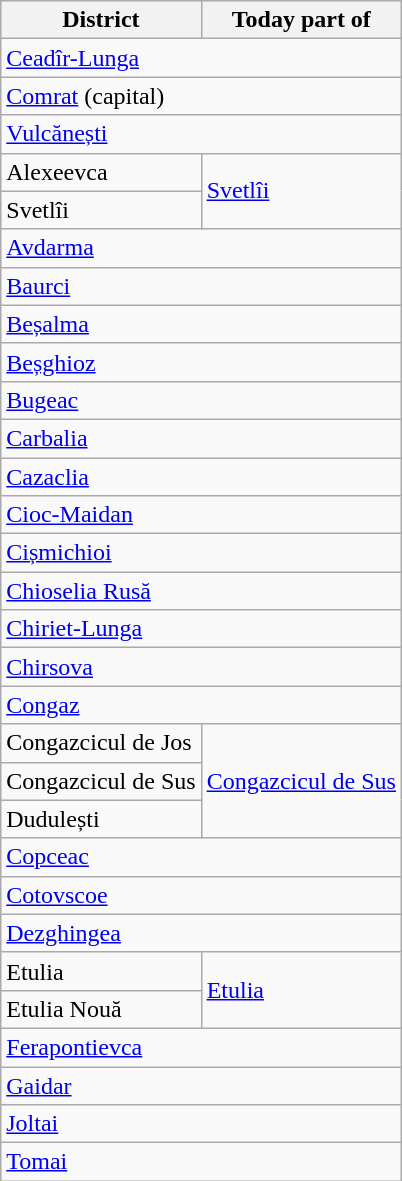<table class="wikitable sortable">
<tr>
<th>District</th>
<th>Today part of</th>
</tr>
<tr>
<td colspan="2"><a href='#'>Ceadîr-Lunga</a></td>
</tr>
<tr>
<td colspan="2"><a href='#'>Comrat</a> (capital)</td>
</tr>
<tr>
<td colspan="2"><a href='#'>Vulcănești</a></td>
</tr>
<tr>
<td>Alexeevca</td>
<td rowspan="2"><a href='#'>Svetlîi</a></td>
</tr>
<tr>
<td>Svetlîi</td>
</tr>
<tr>
<td colspan="2"><a href='#'>Avdarma</a></td>
</tr>
<tr>
<td colspan="2"><a href='#'>Baurci</a></td>
</tr>
<tr>
<td colspan="2"><a href='#'>Beșalma</a></td>
</tr>
<tr>
<td colspan="2"><a href='#'>Beșghioz</a></td>
</tr>
<tr>
<td colspan="2"><a href='#'>Bugeac</a></td>
</tr>
<tr>
<td colspan="2"><a href='#'>Carbalia</a></td>
</tr>
<tr>
<td colspan="2"><a href='#'>Cazaclia</a></td>
</tr>
<tr>
<td colspan="2"><a href='#'>Cioc-Maidan</a></td>
</tr>
<tr>
<td colspan="2"><a href='#'>Cișmichioi</a></td>
</tr>
<tr>
<td colspan="2"><a href='#'>Chioselia Rusă</a></td>
</tr>
<tr>
<td colspan="2"><a href='#'>Chiriet-Lunga</a></td>
</tr>
<tr>
<td colspan="2"><a href='#'>Chirsova</a></td>
</tr>
<tr>
<td colspan="2"><a href='#'>Congaz</a></td>
</tr>
<tr>
<td>Congazcicul de Jos</td>
<td rowspan="3"><a href='#'>Congazcicul de Sus</a></td>
</tr>
<tr>
<td>Congazcicul de Sus</td>
</tr>
<tr>
<td>Dudulești</td>
</tr>
<tr>
<td colspan="2"><a href='#'>Copceac</a></td>
</tr>
<tr>
<td colspan="2"><a href='#'>Cotovscoe</a></td>
</tr>
<tr>
<td colspan="2"><a href='#'>Dezghingea</a></td>
</tr>
<tr>
<td>Etulia</td>
<td rowspan="2"><a href='#'>Etulia</a></td>
</tr>
<tr>
<td>Etulia Nouă</td>
</tr>
<tr>
<td colspan="2"><a href='#'>Ferapontievca</a></td>
</tr>
<tr>
<td colspan="2"><a href='#'>Gaidar</a></td>
</tr>
<tr>
<td colspan="2"><a href='#'>Joltai</a></td>
</tr>
<tr>
<td colspan="2"><a href='#'>Tomai</a></td>
</tr>
</table>
